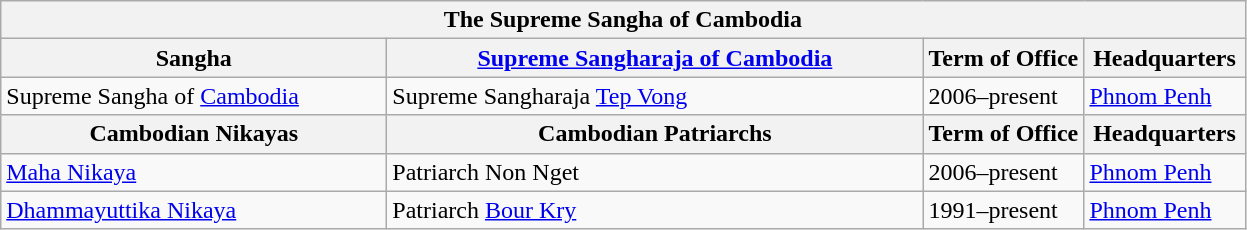<table class=wikitable>
<tr>
<th colspan="4"><strong>The Supreme Sangha of Cambodia</strong></th>
</tr>
<tr>
<th scope="row"  width="250">Sangha</th>
<th scope="row"  width="350"><a href='#'>Supreme Sangharaja of Cambodia</a></th>
<th scope="row"  width="100">Term of Office</th>
<th scope="row"  width="100">Headquarters</th>
</tr>
<tr>
<td>Supreme Sangha of <a href='#'>Cambodia</a></td>
<td>Supreme Sangharaja <a href='#'>Tep Vong</a></td>
<td>2006–present</td>
<td><a href='#'>Phnom Penh</a></td>
</tr>
<tr>
<th scope="row"  width="250">Cambodian Nikayas</th>
<th scope="row"  width="350">Cambodian Patriarchs</th>
<th scope="row"  width="100">Term of Office</th>
<th scope="row"  width="100">Headquarters</th>
</tr>
<tr>
<td><a href='#'>Maha Nikaya</a></td>
<td>Patriarch Non Nget</td>
<td>2006–present</td>
<td><a href='#'>Phnom Penh</a></td>
</tr>
<tr>
<td><a href='#'>Dhammayuttika Nikaya</a></td>
<td>Patriarch <a href='#'>Bour Kry</a></td>
<td>1991–present</td>
<td><a href='#'>Phnom Penh</a></td>
</tr>
</table>
